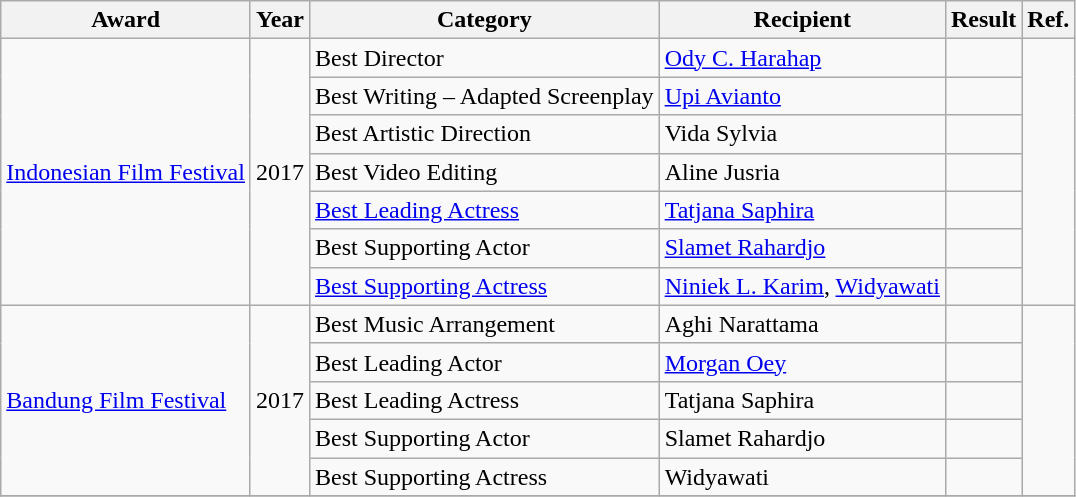<table class="wikitable">
<tr>
<th>Award</th>
<th>Year</th>
<th>Category</th>
<th>Recipient</th>
<th>Result</th>
<th>Ref.</th>
</tr>
<tr>
<td rowspan="7"><a href='#'>Indonesian Film Festival</a></td>
<td rowspan="7">2017</td>
<td>Best Director</td>
<td><a href='#'>Ody C. Harahap</a></td>
<td></td>
<td rowspan="7"></td>
</tr>
<tr>
<td>Best Writing – Adapted Screenplay</td>
<td><a href='#'>Upi Avianto</a></td>
<td></td>
</tr>
<tr>
<td>Best Artistic Direction</td>
<td>Vida Sylvia</td>
<td></td>
</tr>
<tr>
<td>Best Video Editing</td>
<td>Aline Jusria</td>
<td></td>
</tr>
<tr>
<td><a href='#'>Best Leading Actress</a></td>
<td><a href='#'>Tatjana Saphira</a></td>
<td></td>
</tr>
<tr>
<td>Best Supporting Actor</td>
<td><a href='#'>Slamet Rahardjo</a></td>
<td></td>
</tr>
<tr>
<td><a href='#'>Best Supporting Actress</a></td>
<td><a href='#'>Niniek L. Karim</a>, <a href='#'>Widyawati</a></td>
<td></td>
</tr>
<tr>
<td rowspan="5"><a href='#'>Bandung Film Festival</a></td>
<td rowspan="5">2017</td>
<td>Best Music Arrangement</td>
<td>Aghi Narattama</td>
<td></td>
<td rowspan="5"></td>
</tr>
<tr>
<td>Best Leading Actor</td>
<td><a href='#'>Morgan Oey</a></td>
<td></td>
</tr>
<tr>
<td>Best Leading Actress</td>
<td>Tatjana Saphira</td>
<td></td>
</tr>
<tr>
<td>Best Supporting Actor</td>
<td>Slamet Rahardjo</td>
<td></td>
</tr>
<tr>
<td>Best Supporting Actress</td>
<td>Widyawati</td>
<td></td>
</tr>
<tr>
</tr>
</table>
